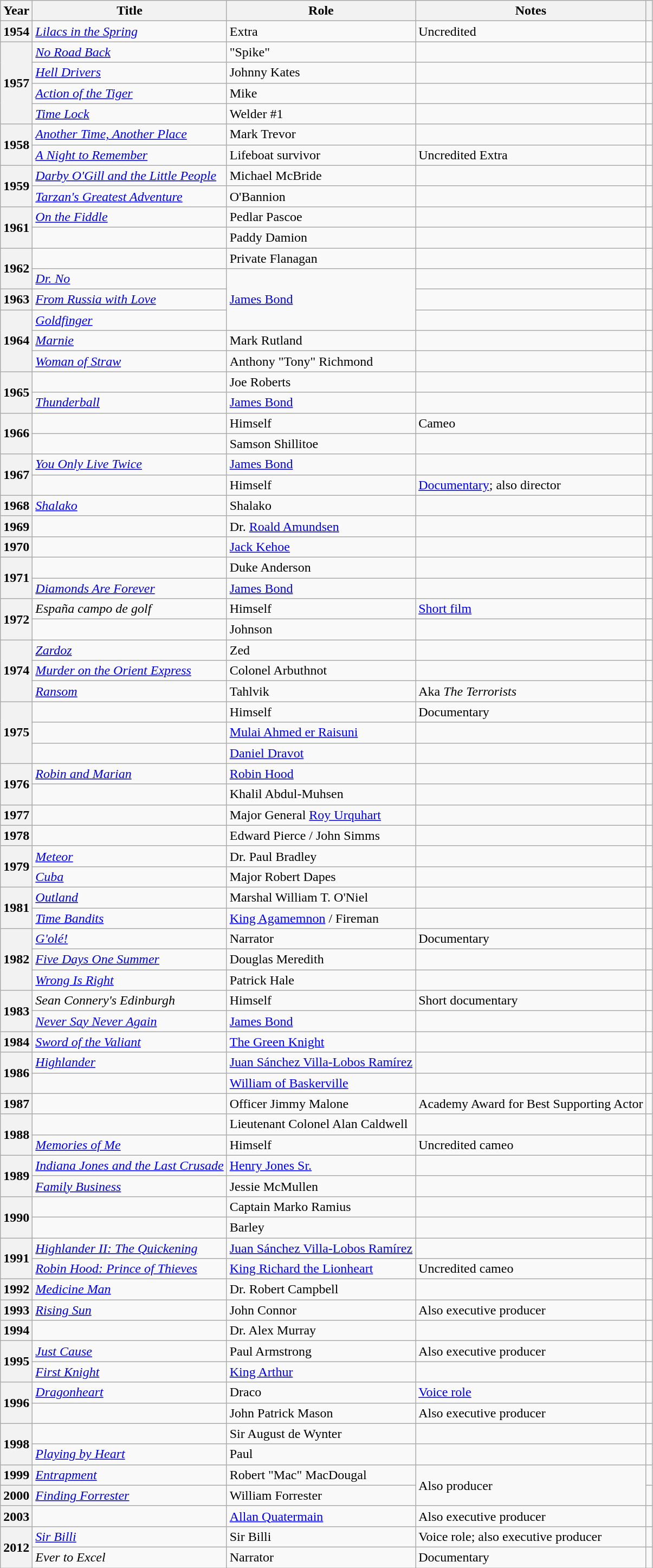<table class="wikitable plainrowheaders sortable" style="margin-right: 0;">
<tr>
<th scope="col">Year</th>
<th scope="col">Title</th>
<th scope="col">Role</th>
<th scope="col" class="unsortable">Notes</th>
<th scope="col" class="unsortable"></th>
</tr>
<tr>
<th scope="row">1954</th>
<td><em><a href='#'>Lilacs in the Spring</a></em></td>
<td>Extra</td>
<td>Uncredited</td>
<td style="text-align: center;"></td>
</tr>
<tr>
<th rowspan="4" scope="row">1957</th>
<td><em><a href='#'>No Road Back</a></em></td>
<td>"Spike"</td>
<td></td>
<td style="text-align: center;"></td>
</tr>
<tr>
<td><em><a href='#'>Hell Drivers</a></em></td>
<td>Johnny Kates</td>
<td></td>
<td style="text-align: center;"></td>
</tr>
<tr>
<td><em><a href='#'>Action of the Tiger</a></em></td>
<td>Mike</td>
<td></td>
<td style="text-align: center;"></td>
</tr>
<tr>
<td><em><a href='#'>Time Lock</a></em></td>
<td>Welder #1</td>
<td></td>
<td style="text-align: center;"></td>
</tr>
<tr>
<th rowspan="2" scope="row">1958</th>
<td><em><a href='#'>Another Time, Another Place</a></em></td>
<td>Mark Trevor</td>
<td></td>
<td style="text-align: center;"></td>
</tr>
<tr>
<td><em><a href='#'>A Night to Remember</a></em></td>
<td>Lifeboat survivor</td>
<td>Uncredited Extra</td>
<td style="text-align:center;"></td>
</tr>
<tr>
<th rowspan="2" scope="row">1959</th>
<td><em><a href='#'>Darby O'Gill and the Little People</a></em></td>
<td>Michael McBride</td>
<td></td>
<td style="text-align: center;"></td>
</tr>
<tr>
<td><em><a href='#'>Tarzan's Greatest Adventure</a></em></td>
<td>O'Bannion</td>
<td></td>
<td style="text-align: center;"></td>
</tr>
<tr>
<th rowspan="2" scope="row">1961</th>
<td><em><a href='#'>On the Fiddle</a></em></td>
<td>Pedlar Pascoe</td>
<td></td>
<td style="text-align: center;"></td>
</tr>
<tr>
<td><em></em></td>
<td>Paddy Damion</td>
<td></td>
<td style="text-align: center;"></td>
</tr>
<tr>
<th rowspan="2" scope="row">1962</th>
<td><em></em></td>
<td>Private Flanagan</td>
<td></td>
<td style="text-align: center;"></td>
</tr>
<tr>
<td><em><a href='#'>Dr. No</a></em></td>
<td rowspan="3"><a href='#'>James Bond</a></td>
<td></td>
<td style="text-align: center;"></td>
</tr>
<tr>
<th scope="row">1963</th>
<td><em><a href='#'>From Russia with Love</a></em></td>
<td></td>
<td style="text-align: center;"></td>
</tr>
<tr>
<th rowspan="3" scope="row">1964</th>
<td><em><a href='#'>Goldfinger</a></em></td>
<td></td>
<td style="text-align: center;"></td>
</tr>
<tr>
<td><em><a href='#'>Marnie</a></em></td>
<td>Mark Rutland</td>
<td></td>
<td style="text-align: center;"></td>
</tr>
<tr>
<td><em><a href='#'>Woman of Straw</a></em></td>
<td>Anthony "Tony" Richmond</td>
<td></td>
<td style="text-align: center;"></td>
</tr>
<tr>
<th rowspan="2" scope="row">1965</th>
<td><em></em></td>
<td>Joe Roberts</td>
<td></td>
<td style="text-align: center;"></td>
</tr>
<tr>
<td><em><a href='#'>Thunderball</a></em></td>
<td><a href='#'>James Bond</a></td>
<td></td>
<td style="text-align: center;"></td>
</tr>
<tr>
<th rowspan="2" scope="row">1966</th>
<td><em></em></td>
<td>Himself</td>
<td>Cameo</td>
<td style="text-align: center;"></td>
</tr>
<tr>
<td><em></em></td>
<td>Samson Shillitoe</td>
<td></td>
<td style="text-align: center;"></td>
</tr>
<tr>
<th rowspan="2" scope="row">1967</th>
<td><em><a href='#'>You Only Live Twice</a></em></td>
<td><a href='#'>James Bond</a></td>
<td></td>
<td style="text-align: center;"></td>
</tr>
<tr>
<td><em></em></td>
<td>Himself</td>
<td><a href='#'>Documentary</a>; also director</td>
<td style="text-align: center;"></td>
</tr>
<tr>
<th scope="row">1968</th>
<td><em><a href='#'>Shalako</a></em></td>
<td>Shalako</td>
<td></td>
<td style="text-align: center;"></td>
</tr>
<tr>
<th scope="row">1969</th>
<td><em></em></td>
<td>Dr. <a href='#'>Roald Amundsen</a></td>
<td></td>
<td style="text-align: center;"></td>
</tr>
<tr>
<th scope="row">1970</th>
<td><em></em></td>
<td><a href='#'>Jack Kehoe</a></td>
<td></td>
<td style="text-align: center;"></td>
</tr>
<tr>
<th rowspan="2" scope="row">1971</th>
<td><em></em></td>
<td>Duke Anderson</td>
<td></td>
<td style="text-align: center;"></td>
</tr>
<tr>
<td><em><a href='#'>Diamonds Are Forever</a></em></td>
<td><a href='#'>James Bond</a></td>
<td></td>
<td style="text-align: center;"></td>
</tr>
<tr>
<th rowspan="2" scope="row">1972</th>
<td><em>España campo de golf</em></td>
<td>Himself</td>
<td><a href='#'>Short film</a></td>
<td style="text-align: center;"></td>
</tr>
<tr>
<td><em></em></td>
<td>Johnson</td>
<td></td>
<td style="text-align: center;"></td>
</tr>
<tr>
<th rowspan="3" scope="row">1974</th>
<td><em><a href='#'>Zardoz</a></em></td>
<td>Zed</td>
<td></td>
<td style="text-align: center;"></td>
</tr>
<tr>
<td><em><a href='#'>Murder on the Orient Express</a></em></td>
<td>Colonel Arbuthnot</td>
<td></td>
<td style="text-align: center;"></td>
</tr>
<tr>
<td><em><a href='#'>Ransom</a></em></td>
<td>Tahlvik</td>
<td>Aka <em>The Terrorists</em></td>
<td style="text-align: center;"></td>
</tr>
<tr>
<th rowspan="3" scope="row">1975</th>
<td><em></em></td>
<td>Himself</td>
<td>Documentary</td>
<td style="text-align: center;"></td>
</tr>
<tr>
<td><em></em></td>
<td><a href='#'>Mulai Ahmed er Raisuni</a></td>
<td></td>
<td style="text-align: center;"></td>
</tr>
<tr>
<td><em></em></td>
<td><a href='#'>Daniel Dravot</a></td>
<td></td>
<td style="text-align: center;"></td>
</tr>
<tr>
<th rowspan="2" scope="row">1976</th>
<td><em><a href='#'>Robin and Marian</a></em></td>
<td><a href='#'>Robin Hood</a></td>
<td></td>
<td style="text-align: center;"></td>
</tr>
<tr>
<td><em></em></td>
<td>Khalil Abdul-Muhsen</td>
<td></td>
<td style="text-align: center;"></td>
</tr>
<tr>
<th scope="row">1977</th>
<td><em></em></td>
<td>Major General <a href='#'>Roy Urquhart</a></td>
<td></td>
<td style="text-align: center;"></td>
</tr>
<tr>
<th scope="row">1978</th>
<td><em></em></td>
<td>Edward Pierce / John Simms</td>
<td></td>
<td style="text-align: center;"></td>
</tr>
<tr>
<th rowspan="2" scope="row">1979</th>
<td><em><a href='#'>Meteor</a></em></td>
<td>Dr. Paul Bradley</td>
<td></td>
<td style="text-align: center;"></td>
</tr>
<tr>
<td><em><a href='#'>Cuba</a></em></td>
<td>Major Robert Dapes</td>
<td></td>
<td style="text-align: center;"></td>
</tr>
<tr>
<th rowspan="2" scope="row">1981</th>
<td><em><a href='#'>Outland</a></em></td>
<td>Marshal William T. O'Niel</td>
<td></td>
<td style="text-align: center;"></td>
</tr>
<tr>
<td><em><a href='#'>Time Bandits</a></em></td>
<td><a href='#'>King Agamemnon</a> / Fireman</td>
<td></td>
<td style="text-align: center;"></td>
</tr>
<tr>
<th rowspan="3" scope="row">1982</th>
<td><em><a href='#'>G'olé!</a></em></td>
<td>Narrator</td>
<td>Documentary</td>
<td style="text-align: center;"></td>
</tr>
<tr>
<td><em><a href='#'>Five Days One Summer</a></em></td>
<td>Douglas Meredith</td>
<td></td>
<td style="text-align: center;"></td>
</tr>
<tr>
<td><em><a href='#'>Wrong Is Right</a></em></td>
<td>Patrick Hale</td>
<td></td>
<td style="text-align: center;"></td>
</tr>
<tr>
<th rowspan="2" scope="row">1983</th>
<td><em>Sean Connery's Edinburgh</em></td>
<td>Himself</td>
<td>Short documentary</td>
<td style="text-align: center;"></td>
</tr>
<tr>
<td><em><a href='#'>Never Say Never Again</a></em></td>
<td><a href='#'>James Bond</a></td>
<td></td>
<td style="text-align: center;"></td>
</tr>
<tr>
<th scope="row">1984</th>
<td><em><a href='#'>Sword of the Valiant</a></em></td>
<td><a href='#'>The Green Knight</a></td>
<td></td>
<td style="text-align: center;"></td>
</tr>
<tr>
<th rowspan="2" scope="row">1986</th>
<td><em><a href='#'>Highlander</a></em></td>
<td><a href='#'>Juan Sánchez Villa-Lobos Ramírez</a></td>
<td></td>
<td style="text-align: center;"></td>
</tr>
<tr>
<td><em></em></td>
<td><a href='#'>William of Baskerville</a></td>
<td></td>
<td style="text-align: center;"></td>
</tr>
<tr>
<th scope="row">1987</th>
<td><em></em></td>
<td>Officer Jimmy Malone</td>
<td>Academy Award for Best Supporting Actor</td>
<td style="text-align: center;"></td>
</tr>
<tr>
<th rowspan="2" scope="row">1988</th>
<td><em></em></td>
<td>Lieutenant Colonel Alan Caldwell</td>
<td></td>
<td style="text-align: center;"></td>
</tr>
<tr>
<td><em><a href='#'>Memories of Me</a></em></td>
<td>Himself</td>
<td>Uncredited cameo</td>
<td style="text-align: center;"></td>
</tr>
<tr>
<th rowspan="2" scope="row">1989</th>
<td><em><a href='#'>Indiana Jones and the Last Crusade</a></em></td>
<td><a href='#'>Henry Jones Sr.</a></td>
<td></td>
<td style="text-align: center;"></td>
</tr>
<tr>
<td><em><a href='#'>Family Business</a></em></td>
<td>Jessie McMullen</td>
<td></td>
<td style="text-align: center;"></td>
</tr>
<tr>
<th rowspan="2" scope="row">1990</th>
<td><em></em></td>
<td>Captain Marko Ramius</td>
<td></td>
<td style="text-align: center;"></td>
</tr>
<tr>
<td><em></em></td>
<td>Barley</td>
<td></td>
<td style="text-align: center;"></td>
</tr>
<tr>
<th rowspan="2" scope="row">1991</th>
<td><em><a href='#'>Highlander II: The Quickening</a></em></td>
<td><a href='#'>Juan Sánchez Villa-Lobos Ramírez</a></td>
<td></td>
<td style="text-align: center;"></td>
</tr>
<tr>
<td><em><a href='#'>Robin Hood: Prince of Thieves</a></em></td>
<td><a href='#'>King Richard the Lionheart</a></td>
<td>Uncredited cameo</td>
<td style="text-align: center;"></td>
</tr>
<tr>
<th scope="row">1992</th>
<td><em><a href='#'>Medicine Man</a></em></td>
<td>Dr. Robert Campbell</td>
<td></td>
<td style="text-align: center;"></td>
</tr>
<tr>
<th scope="row">1993</th>
<td><em><a href='#'>Rising Sun</a></em></td>
<td>John Connor</td>
<td>Also executive producer</td>
<td style="text-align: center;"></td>
</tr>
<tr>
<th scope="row">1994</th>
<td><em></em></td>
<td>Dr. Alex Murray</td>
<td></td>
<td style="text-align: center;"></td>
</tr>
<tr>
<th rowspan="2" scope="row">1995</th>
<td><em><a href='#'>Just Cause</a></em></td>
<td>Paul Armstrong</td>
<td>Also executive producer</td>
<td style="text-align: center;"></td>
</tr>
<tr>
<td><em><a href='#'>First Knight</a></em></td>
<td><a href='#'>King Arthur</a></td>
<td></td>
<td style="text-align: center;"></td>
</tr>
<tr>
<th rowspan="2" scope="row">1996</th>
<td><em><a href='#'>Dragonheart</a></em></td>
<td>Draco</td>
<td><a href='#'>Voice role</a></td>
<td style="text-align: center;"></td>
</tr>
<tr>
<td><em></em></td>
<td>John Patrick Mason</td>
<td>Also executive producer</td>
<td style="text-align: center;"></td>
</tr>
<tr>
<th rowspan="2" scope="row">1998</th>
<td><em></em></td>
<td>Sir August de Wynter</td>
<td></td>
<td style="text-align: center;"></td>
</tr>
<tr>
<td><em><a href='#'>Playing by Heart</a></em></td>
<td>Paul</td>
<td></td>
<td style="text-align: center;"></td>
</tr>
<tr>
<th scope="row">1999</th>
<td><em><a href='#'>Entrapment</a></em></td>
<td>Robert "Mac" MacDougal</td>
<td rowspan="2">Also producer</td>
<td style="text-align: center;"></td>
</tr>
<tr>
<th scope="row">2000</th>
<td><em><a href='#'>Finding Forrester</a></em></td>
<td>William Forrester</td>
<td style="text-align: center;"></td>
</tr>
<tr>
<th scope="row">2003</th>
<td><em></em></td>
<td><a href='#'>Allan Quatermain</a></td>
<td>Also executive producer</td>
<td style="text-align: center;"></td>
</tr>
<tr>
<th rowspan="2" scope="row">2012</th>
<td><em><a href='#'>Sir Billi</a></em></td>
<td>Sir Billi</td>
<td>Voice role; also executive producer</td>
<td style="text-align: center;"></td>
</tr>
<tr>
<td><em>Ever to Excel</em></td>
<td>Narrator</td>
<td>Documentary</td>
<td style="text-align: center;"></td>
</tr>
</table>
